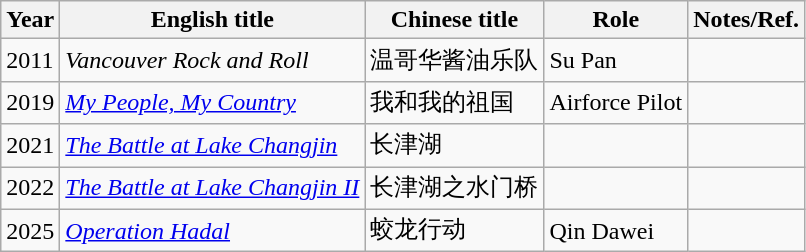<table class="wikitable">
<tr>
<th>Year</th>
<th>English title</th>
<th>Chinese title</th>
<th>Role</th>
<th>Notes/Ref.</th>
</tr>
<tr>
<td>2011</td>
<td><em>Vancouver Rock and Roll</em></td>
<td>温哥华酱油乐队</td>
<td>Su Pan</td>
<td></td>
</tr>
<tr>
<td>2019</td>
<td><em><a href='#'>My People, My Country</a></em></td>
<td>我和我的祖国</td>
<td>Airforce Pilot</td>
<td></td>
</tr>
<tr>
<td>2021</td>
<td><em><a href='#'>The Battle at Lake Changjin</a></em></td>
<td>长津湖</td>
<td></td>
<td></td>
</tr>
<tr>
<td>2022</td>
<td><em><a href='#'>The Battle at Lake Changjin II</a></em></td>
<td>长津湖之水门桥</td>
<td></td>
<td></td>
</tr>
<tr>
<td>2025</td>
<td><em><a href='#'>Operation Hadal</a></em></td>
<td>蛟龙行动</td>
<td>Qin Dawei</td>
<td></td>
</tr>
</table>
